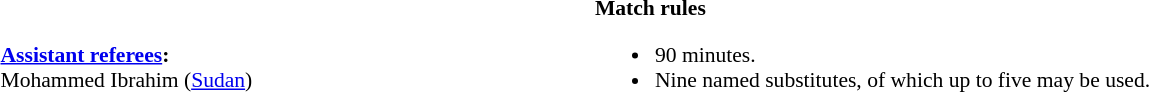<table style="width:100%;font-size:90%">
<tr>
<td><br><strong><a href='#'>Assistant referees</a>:</strong>
<br>Mohammed Ibrahim (<a href='#'>Sudan</a>)</td>
<td><strong>Match rules</strong><br><ul><li>90 minutes.</li><li>Nine named substitutes, of which up to five may be used.</li></ul></td>
</tr>
</table>
